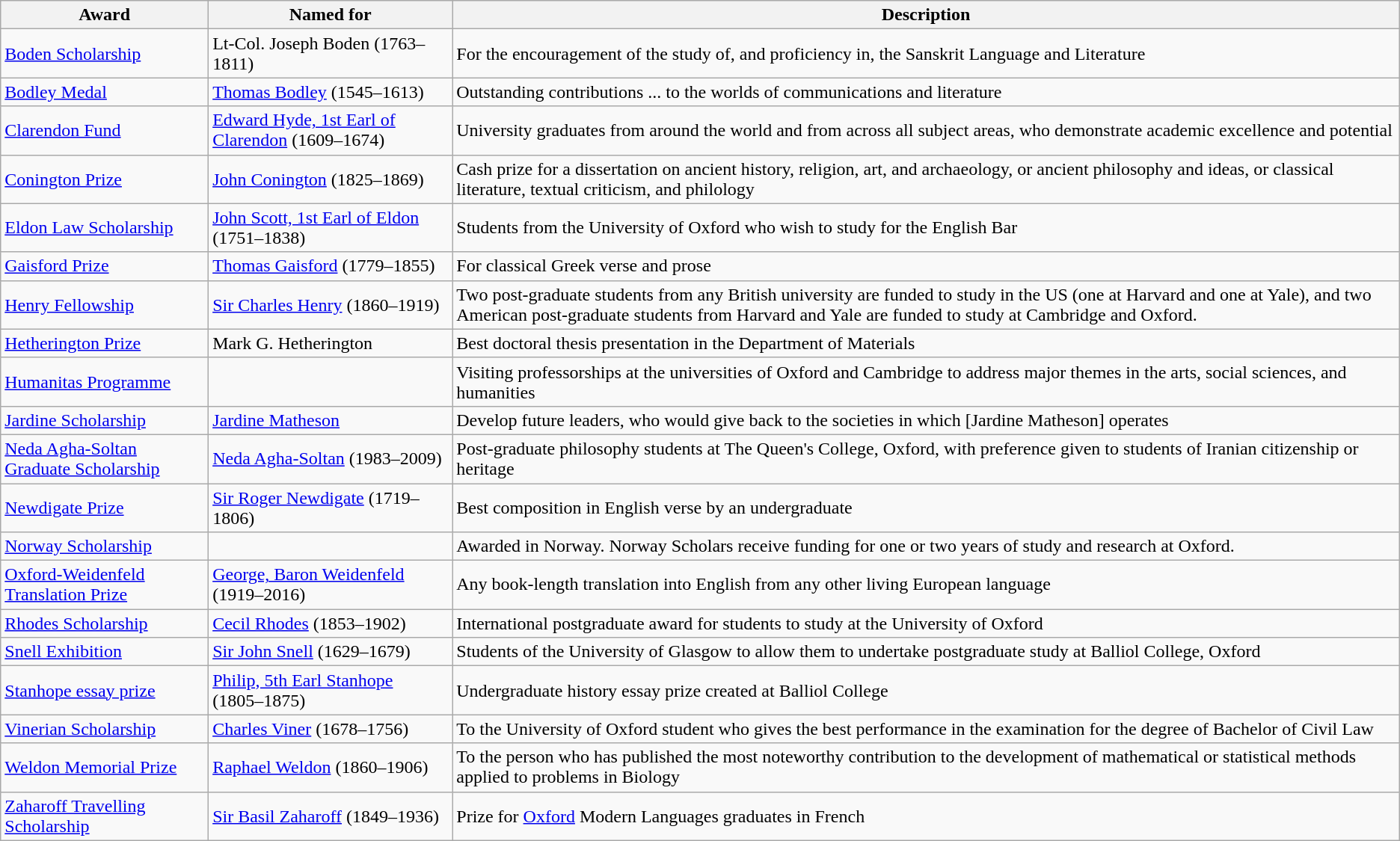<table class="wikitable sortable">
<tr>
<th>Award</th>
<th>Named for</th>
<th>Description</th>
</tr>
<tr>
<td><a href='#'>Boden Scholarship</a></td>
<td>Lt-Col. Joseph Boden (1763–1811)</td>
<td>For the encouragement of the study of, and proficiency in, the Sanskrit Language and Literature</td>
</tr>
<tr>
<td><a href='#'>Bodley Medal</a></td>
<td><a href='#'>Thomas Bodley</a>  (1545–1613)</td>
<td>Outstanding contributions ... to the worlds of communications and literature</td>
</tr>
<tr>
<td><a href='#'>Clarendon Fund</a></td>
<td><a href='#'>Edward Hyde, 1st Earl of Clarendon</a> (1609–1674)</td>
<td>University graduates from around the world and from across all subject areas, who demonstrate academic excellence and potential</td>
</tr>
<tr>
<td><a href='#'>Conington Prize</a></td>
<td><a href='#'>John Conington</a> (1825–1869)</td>
<td>Cash prize for a dissertation on ancient history, religion, art, and archaeology, or ancient philosophy and ideas, or classical literature, textual criticism, and philology</td>
</tr>
<tr>
<td><a href='#'>Eldon Law Scholarship</a></td>
<td><a href='#'>John Scott, 1st Earl of Eldon</a> (1751–1838)</td>
<td>Students from the University of Oxford who wish to study for the English Bar</td>
</tr>
<tr>
<td><a href='#'>Gaisford Prize</a></td>
<td><a href='#'>Thomas Gaisford</a> (1779–1855)</td>
<td>For classical Greek verse and prose</td>
</tr>
<tr>
<td><a href='#'>Henry Fellowship</a></td>
<td><a href='#'>Sir Charles Henry</a> (1860–1919)</td>
<td>Two post-graduate students from any British university are funded to study in the US (one at Harvard and one at Yale), and two American post-graduate students from Harvard and Yale are funded to study at Cambridge and Oxford.</td>
</tr>
<tr>
<td><a href='#'>Hetherington Prize</a></td>
<td>Mark G. Hetherington</td>
<td>Best doctoral thesis presentation in the Department of Materials</td>
</tr>
<tr>
<td><a href='#'>Humanitas Programme</a></td>
<td></td>
<td>Visiting professorships at the universities of Oxford and Cambridge to address major themes in the arts, social sciences, and humanities</td>
</tr>
<tr>
<td><a href='#'>Jardine Scholarship</a></td>
<td><a href='#'>Jardine Matheson</a></td>
<td>Develop future leaders, who would give back to the societies in which [Jardine Matheson] operates</td>
</tr>
<tr>
<td><a href='#'>Neda Agha-Soltan Graduate Scholarship</a></td>
<td><a href='#'>Neda Agha-Soltan</a> (1983–2009)</td>
<td>Post-graduate philosophy students at The Queen's College, Oxford, with preference given to students of Iranian citizenship or heritage</td>
</tr>
<tr>
<td><a href='#'>Newdigate Prize</a></td>
<td><a href='#'>Sir Roger Newdigate</a> (1719–1806)</td>
<td>Best composition in English verse by an undergraduate</td>
</tr>
<tr>
<td><a href='#'>Norway Scholarship</a></td>
<td></td>
<td>Awarded in Norway. Norway Scholars receive funding for one or two years of study and research at Oxford.</td>
</tr>
<tr>
<td><a href='#'>Oxford-Weidenfeld Translation Prize</a></td>
<td><a href='#'>George, Baron Weidenfeld</a> (1919–2016)</td>
<td>Any book-length translation into English from any other living European language</td>
</tr>
<tr>
<td><a href='#'>Rhodes Scholarship</a></td>
<td><a href='#'>Cecil Rhodes</a> (1853–1902)</td>
<td>International postgraduate award for students to study at the University of Oxford</td>
</tr>
<tr>
<td><a href='#'>Snell Exhibition</a></td>
<td><a href='#'>Sir John Snell</a> (1629–1679)</td>
<td>Students of the University of Glasgow to allow them to undertake postgraduate study at Balliol College, Oxford</td>
</tr>
<tr>
<td><a href='#'>Stanhope essay prize</a></td>
<td><a href='#'>Philip, 5th Earl Stanhope</a> (1805–1875)</td>
<td>Undergraduate history essay prize created at Balliol College</td>
</tr>
<tr>
<td><a href='#'>Vinerian Scholarship</a></td>
<td><a href='#'>Charles Viner</a> (1678–1756)</td>
<td>To the University of Oxford student who gives the best performance in the examination for the degree of Bachelor of Civil Law</td>
</tr>
<tr>
<td><a href='#'>Weldon Memorial Prize</a></td>
<td><a href='#'>Raphael Weldon</a> (1860–1906)</td>
<td>To the person who has published the most noteworthy contribution to the development of mathematical or statistical methods applied to problems in Biology</td>
</tr>
<tr>
<td><a href='#'>Zaharoff Travelling Scholarship</a></td>
<td><a href='#'>Sir Basil Zaharoff</a> (1849–1936)</td>
<td>Prize for <a href='#'>Oxford</a> Modern Languages graduates in French</td>
</tr>
</table>
